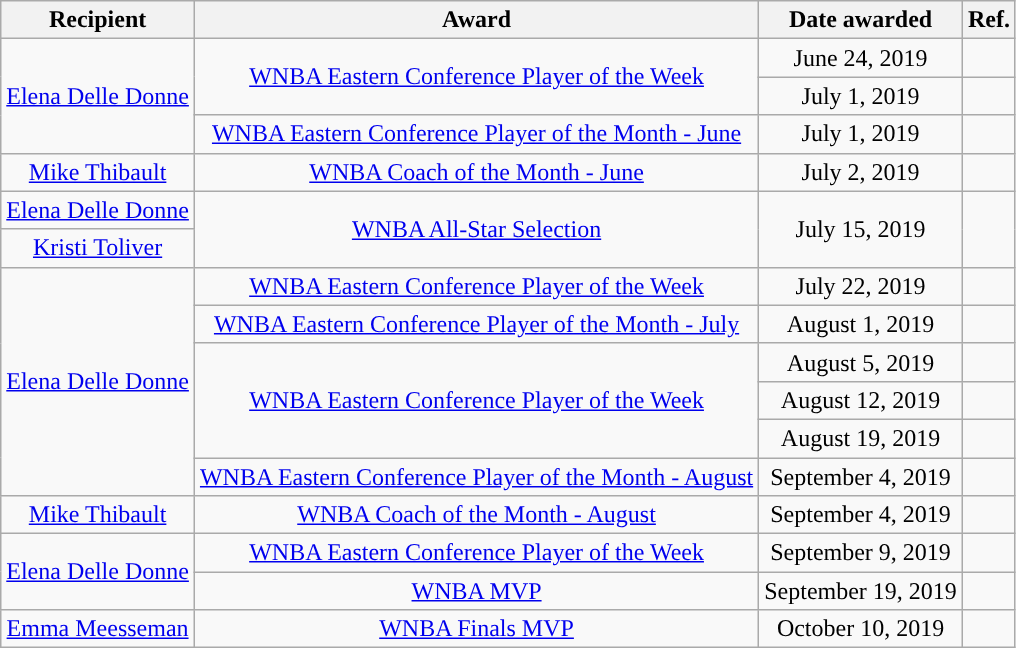<table class="wikitable sortable sortable" style="text-align: center">
<tr>
<th>Recipient</th>
<th>Award</th>
<th>Date awarded</th>
<th>Ref.</th>
</tr>
<tr>
<td rowspan=3><a href='#'>Elena Delle Donne</a></td>
<td rowspan=2><a href='#'>WNBA Eastern Conference Player of the Week</a></td>
<td>June 24, 2019</td>
<td></td>
</tr>
<tr>
<td>July 1, 2019</td>
<td></td>
</tr>
<tr>
<td><a href='#'>WNBA Eastern Conference Player of the Month - June</a></td>
<td>July 1, 2019</td>
<td></td>
</tr>
<tr>
<td><a href='#'>Mike Thibault</a></td>
<td><a href='#'>WNBA Coach of the Month - June</a></td>
<td>July 2, 2019</td>
<td></td>
</tr>
<tr>
<td><a href='#'>Elena Delle Donne</a></td>
<td rowspan=2><a href='#'>WNBA All-Star Selection</a></td>
<td rowspan=2>July 15, 2019</td>
<td rowspan=2></td>
</tr>
<tr>
<td><a href='#'>Kristi Toliver</a></td>
</tr>
<tr>
<td rowspan=6><a href='#'>Elena Delle Donne</a></td>
<td><a href='#'>WNBA Eastern Conference Player of the Week</a></td>
<td>July 22, 2019</td>
<td></td>
</tr>
<tr>
<td><a href='#'>WNBA Eastern Conference Player of the Month - July</a></td>
<td>August 1, 2019</td>
<td></td>
</tr>
<tr>
<td rowspan=3><a href='#'>WNBA Eastern Conference Player of the Week</a></td>
<td>August 5, 2019</td>
<td></td>
</tr>
<tr>
<td>August 12, 2019</td>
<td></td>
</tr>
<tr>
<td>August 19, 2019</td>
<td></td>
</tr>
<tr>
<td><a href='#'>WNBA Eastern Conference Player of the Month - August</a></td>
<td>September 4, 2019</td>
<td></td>
</tr>
<tr>
<td><a href='#'>Mike Thibault</a></td>
<td><a href='#'>WNBA Coach of the Month - August</a></td>
<td>September 4, 2019</td>
<td></td>
</tr>
<tr>
<td rowspan=2><a href='#'>Elena Delle Donne</a></td>
<td><a href='#'>WNBA Eastern Conference Player of the Week</a></td>
<td>September 9, 2019</td>
<td></td>
</tr>
<tr>
<td><a href='#'>WNBA MVP</a></td>
<td>September 19, 2019</td>
<td></td>
</tr>
<tr>
<td><a href='#'>Emma Meesseman</a></td>
<td><a href='#'>WNBA Finals MVP</a></td>
<td>October 10, 2019</td>
<td></td>
</tr>
</table>
